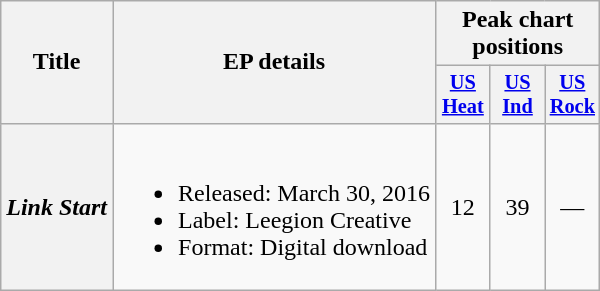<table class="wikitable plainrowheaders">
<tr>
<th scope="col" rowspan="2">Title</th>
<th scope="col" rowspan="2">EP details</th>
<th scope="col" colspan="3">Peak chart positions</th>
</tr>
<tr>
<th scope="col" style="width:30px;font-size:85%"><a href='#'>US <br>Heat</a><br></th>
<th scope="col" style="width:30px;font-size:85%"><a href='#'>US <br>Ind</a><br></th>
<th scope="col" style="width:30px;font-size:85%"><a href='#'>US <br>Rock</a><br></th>
</tr>
<tr>
<th scope="row"><em>Link Start</em></th>
<td><br><ul><li>Released: March 30, 2016</li><li>Label: Leegion Creative</li><li>Format: Digital download</li></ul></td>
<td align="center">12</td>
<td align="center">39</td>
<td align="center">—</td>
</tr>
</table>
